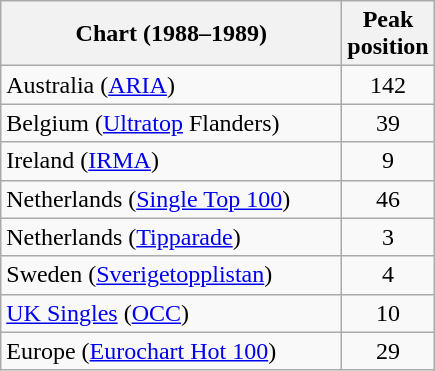<table class="wikitable sortable" style="text-align:center;">
<tr>
<th align="left" width="220">Chart (1988–1989)</th>
<th align="center">Peak<br>position</th>
</tr>
<tr>
<td align="left">Australia (<a href='#'>ARIA</a>)</td>
<td align="center">142</td>
</tr>
<tr>
<td align="left">Belgium (<a href='#'>Ultratop</a> Flanders)</td>
<td align="center">39</td>
</tr>
<tr>
<td align="left">Ireland (<a href='#'>IRMA</a>)</td>
<td align="center">9</td>
</tr>
<tr>
<td align="left">Netherlands (<a href='#'>Single Top 100</a>)</td>
<td align="center">46</td>
</tr>
<tr>
<td align="left">Netherlands (<a href='#'>Tipparade</a>)</td>
<td align="center">3</td>
</tr>
<tr>
<td align="left">Sweden (<a href='#'>Sverigetopplistan</a>)</td>
<td align="center">4</td>
</tr>
<tr>
<td align="left"><a href='#'>UK Singles</a> (<a href='#'>OCC</a>)</td>
<td align="center">10</td>
</tr>
<tr>
<td align="left">Europe (<a href='#'>Eurochart Hot 100</a>)</td>
<td align="center">29</td>
</tr>
</table>
